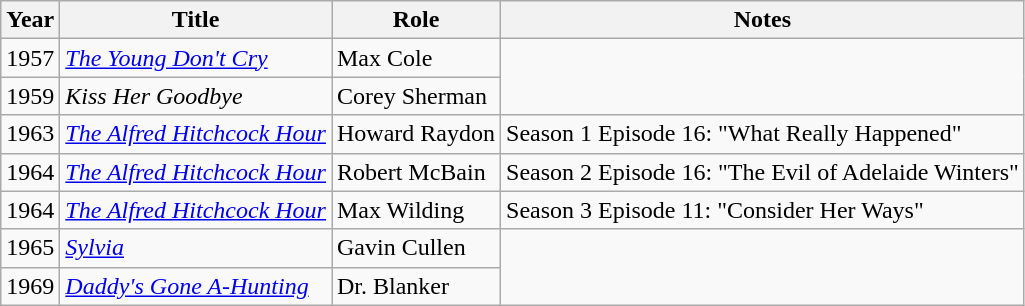<table class="wikitable">
<tr>
<th>Year</th>
<th>Title</th>
<th>Role</th>
<th>Notes</th>
</tr>
<tr>
<td>1957</td>
<td><em><a href='#'>The Young Don't Cry</a></em></td>
<td>Max Cole</td>
</tr>
<tr>
<td>1959</td>
<td><em>Kiss Her Goodbye</em></td>
<td>Corey Sherman</td>
</tr>
<tr>
<td>1963</td>
<td><em><a href='#'>The Alfred Hitchcock Hour</a></em></td>
<td>Howard Raydon</td>
<td>Season 1 Episode 16: "What Really Happened"</td>
</tr>
<tr>
<td>1964</td>
<td><em><a href='#'>The Alfred Hitchcock Hour</a></em></td>
<td>Robert McBain</td>
<td>Season 2 Episode 16: "The Evil of Adelaide Winters"</td>
</tr>
<tr>
<td>1964</td>
<td><em><a href='#'>The Alfred Hitchcock Hour</a></em></td>
<td>Max Wilding</td>
<td>Season 3 Episode 11: "Consider Her Ways"</td>
</tr>
<tr>
<td>1965</td>
<td><em><a href='#'>Sylvia</a></em></td>
<td>Gavin Cullen</td>
</tr>
<tr>
<td>1969</td>
<td><em><a href='#'>Daddy's Gone A-Hunting</a></em></td>
<td>Dr. Blanker</td>
</tr>
</table>
